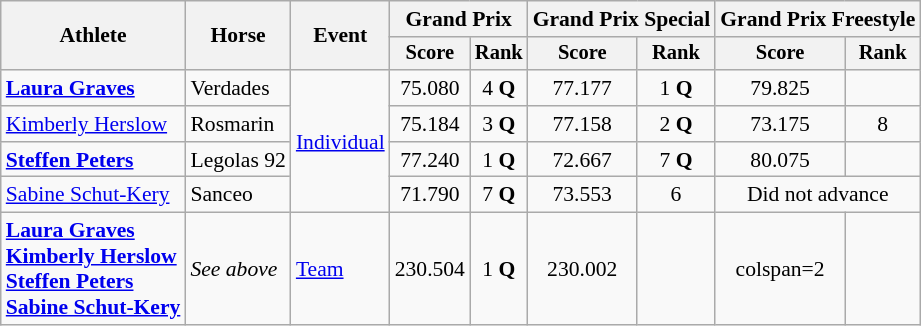<table class=wikitable style="font-size:90%">
<tr>
<th rowspan=2>Athlete</th>
<th rowspan=2>Horse</th>
<th rowspan=2>Event</th>
<th colspan=2>Grand Prix</th>
<th colspan=2>Grand Prix Special</th>
<th colspan=2>Grand Prix Freestyle</th>
</tr>
<tr style="font-size:95%">
<th>Score</th>
<th>Rank</th>
<th>Score</th>
<th>Rank</th>
<th>Score</th>
<th>Rank</th>
</tr>
<tr align=center>
<td align=left><strong><a href='#'>Laura Graves</a></strong></td>
<td align=left>Verdades</td>
<td align=left rowspan=4><a href='#'>Individual</a></td>
<td>75.080</td>
<td>4 <strong>Q</strong></td>
<td>77.177</td>
<td>1 <strong>Q</strong></td>
<td>79.825</td>
<td></td>
</tr>
<tr align=center>
<td align=left><a href='#'>Kimberly Herslow</a></td>
<td align=left>Rosmarin</td>
<td>75.184</td>
<td>3 <strong>Q</strong></td>
<td>77.158</td>
<td>2 <strong>Q</strong></td>
<td>73.175</td>
<td>8</td>
</tr>
<tr align=center>
<td align=left><strong><a href='#'>Steffen Peters</a></strong></td>
<td align=left>Legolas 92</td>
<td>77.240</td>
<td>1 <strong>Q</strong></td>
<td>72.667</td>
<td>7 <strong>Q</strong></td>
<td>80.075</td>
<td></td>
</tr>
<tr align=center>
<td align=left><a href='#'>Sabine Schut-Kery</a></td>
<td align=left>Sanceo</td>
<td>71.790</td>
<td>7 <strong>Q</strong></td>
<td>73.553</td>
<td>6</td>
<td colspan=4>Did not advance</td>
</tr>
<tr align=center>
<td align=left><strong><a href='#'>Laura Graves</a><br><a href='#'>Kimberly Herslow</a><br><a href='#'>Steffen Peters</a><br><a href='#'>Sabine Schut-Kery</a></strong></td>
<td align=left><em>See above</em></td>
<td align=left><a href='#'>Team</a></td>
<td>230.504</td>
<td>1 <strong>Q</strong></td>
<td>230.002</td>
<td></td>
<td>colspan=2 </td>
</tr>
</table>
